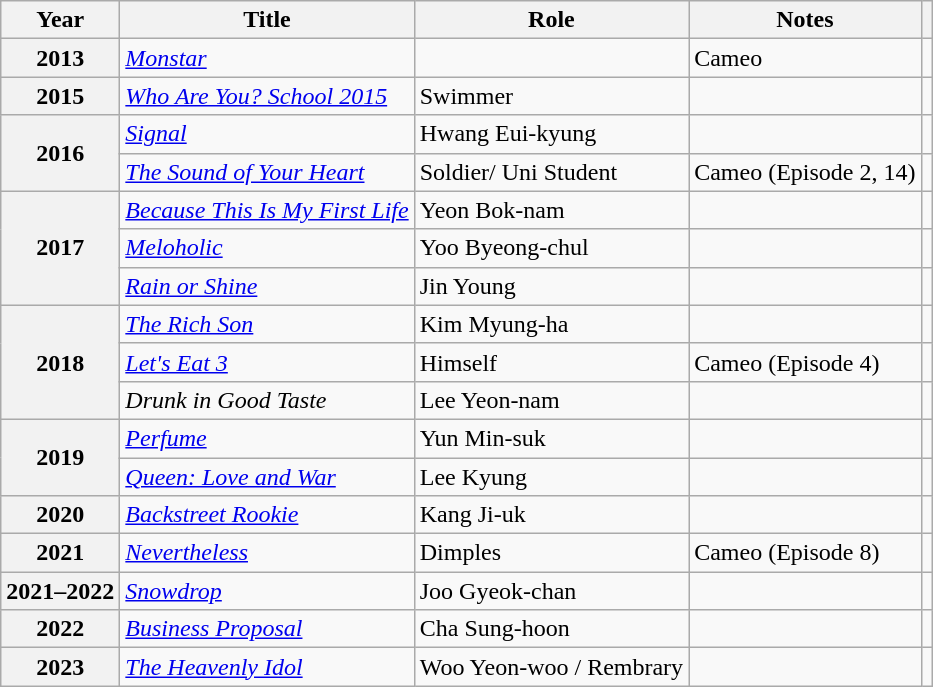<table class="wikitable plainrowheaders sortable">
<tr>
<th scope="col">Year</th>
<th scope="col">Title</th>
<th scope="col">Role</th>
<th scope="col">Notes</th>
<th scope="col" class="unsortable"></th>
</tr>
<tr>
<th scope="row">2013</th>
<td><em><a href='#'>Monstar</a></em></td>
<td></td>
<td>Cameo</td>
<td align="center"></td>
</tr>
<tr>
<th scope="row">2015</th>
<td><em><a href='#'>Who Are You? School 2015</a></em></td>
<td>Swimmer</td>
<td></td>
<td align="center"></td>
</tr>
<tr>
<th scope="row" rowspan="2">2016</th>
<td><em><a href='#'>Signal</a></em></td>
<td>Hwang Eui-kyung</td>
<td></td>
<td align="center"></td>
</tr>
<tr>
<td><em><a href='#'>The Sound of Your Heart</a></em></td>
<td>Soldier/ Uni Student</td>
<td>Cameo (Episode 2, 14)</td>
<td style="text-align:center"></td>
</tr>
<tr>
<th scope="row" rowspan="3">2017</th>
<td><em><a href='#'>Because This Is My First Life</a></em></td>
<td>Yeon Bok-nam</td>
<td></td>
<td align="center"></td>
</tr>
<tr>
<td><em><a href='#'>Meloholic</a></em></td>
<td>Yoo Byeong-chul</td>
<td></td>
<td align="center"></td>
</tr>
<tr>
<td><em><a href='#'>Rain or Shine</a></em></td>
<td>Jin Young</td>
<td></td>
<td align="center"></td>
</tr>
<tr>
<th scope="row" rowspan="3">2018</th>
<td><em><a href='#'>The Rich Son</a></em></td>
<td>Kim Myung-ha</td>
<td></td>
<td align="center"></td>
</tr>
<tr>
<td><em><a href='#'>Let's Eat 3</a></em></td>
<td>Himself</td>
<td>Cameo (Episode 4)</td>
<td align="center"></td>
</tr>
<tr>
<td><em>Drunk in Good Taste </em></td>
<td>Lee Yeon-nam</td>
<td></td>
<td align="center"></td>
</tr>
<tr>
<th scope="row" rowspan="2">2019</th>
<td><em><a href='#'>Perfume</a></em></td>
<td>Yun Min-suk</td>
<td></td>
<td align="center"></td>
</tr>
<tr>
<td><em><a href='#'>Queen: Love and War</a></em></td>
<td>Lee Kyung</td>
<td></td>
<td align="center"></td>
</tr>
<tr>
<th scope="row">2020</th>
<td><em><a href='#'>Backstreet Rookie</a></em></td>
<td>Kang Ji-uk</td>
<td></td>
<td align="center"></td>
</tr>
<tr>
<th scope="row">2021</th>
<td><em><a href='#'>Nevertheless</a></em></td>
<td>Dimples</td>
<td>Cameo (Episode 8)</td>
<td></td>
</tr>
<tr>
<th scope="row">2021–2022</th>
<td><em><a href='#'>Snowdrop</a></em></td>
<td>Joo Gyeok-chan</td>
<td></td>
<td align="center"></td>
</tr>
<tr>
<th scope="row">2022</th>
<td><em><a href='#'>Business Proposal</a></em></td>
<td>Cha Sung-hoon</td>
<td></td>
<td align="center"></td>
</tr>
<tr>
<th scope="row">2023</th>
<td><em><a href='#'>The Heavenly Idol</a></em></td>
<td>Woo Yeon-woo / Rembrary</td>
<td></td>
<td align="center"></td>
</tr>
</table>
